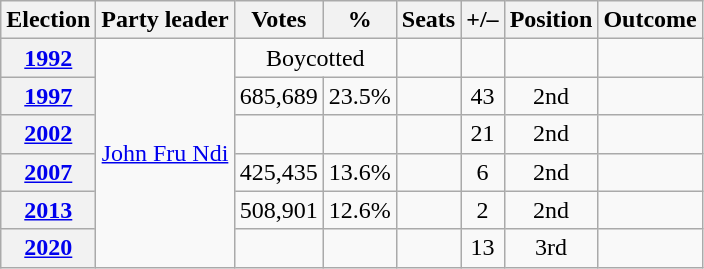<table class="wikitable" style="text-align:center">
<tr>
<th><strong>Election</strong></th>
<th>Party leader</th>
<th><strong>Votes</strong></th>
<th><strong>%</strong></th>
<th><strong>Seats</strong></th>
<th>+/–</th>
<th><strong>Position</strong></th>
<th><strong>Outcome</strong></th>
</tr>
<tr>
<th><a href='#'>1992</a></th>
<td rowspan="6"><a href='#'>John Fru Ndi</a></td>
<td colspan="2">Boycotted</td>
<td></td>
<td></td>
<td></td>
<td></td>
</tr>
<tr>
<th><a href='#'>1997</a></th>
<td>685,689</td>
<td>23.5%</td>
<td></td>
<td> 43</td>
<td> 2nd</td>
<td></td>
</tr>
<tr>
<th><a href='#'>2002</a></th>
<td></td>
<td></td>
<td></td>
<td> 21</td>
<td> 2nd</td>
<td></td>
</tr>
<tr>
<th><a href='#'>2007</a></th>
<td>425,435</td>
<td>13.6%</td>
<td></td>
<td> 6</td>
<td> 2nd</td>
<td></td>
</tr>
<tr>
<th><a href='#'>2013</a></th>
<td>508,901</td>
<td>12.6%</td>
<td></td>
<td> 2</td>
<td> 2nd</td>
<td></td>
</tr>
<tr>
<th><a href='#'>2020</a></th>
<td></td>
<td></td>
<td></td>
<td> 13</td>
<td> 3rd</td>
<td></td>
</tr>
</table>
